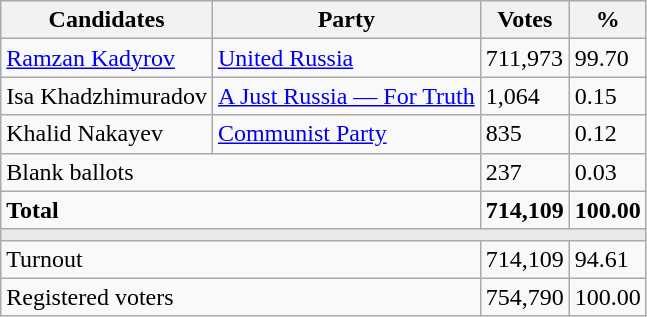<table class="wikitable sortable">
<tr>
<th>Candidates</th>
<th>Party</th>
<th>Votes</th>
<th>%</th>
</tr>
<tr>
<td style="text-align:left;"><a href='#'>Ramzan Kadyrov</a></td>
<td style="text-align:left;"><a href='#'>United Russia</a></td>
<td>711,973</td>
<td>99.70</td>
</tr>
<tr>
<td style="text-align:left;">Isa Khadzhimuradov</td>
<td style="text-align:left;"><a href='#'>A Just Russia — For Truth</a></td>
<td>1,064</td>
<td>0.15</td>
</tr>
<tr>
<td style="text-align:left;">Khalid Nakayev</td>
<td style="text-align:left;"><a href='#'>Communist Party</a></td>
<td>835</td>
<td>0.12</td>
</tr>
<tr>
<td style="text-align:left;" colspan="2">Blank ballots</td>
<td>237</td>
<td>0.03</td>
</tr>
<tr style="font-weight:bold">
<td style="text-align:left;" colspan="2">Total</td>
<td>714,109</td>
<td>100.00</td>
</tr>
<tr>
<td style="background-color:#E9E9E9;" colspan="5"></td>
</tr>
<tr>
<td style="text-align:left;" colspan="2">Turnout</td>
<td>714,109</td>
<td>94.61</td>
</tr>
<tr>
<td style="text-align:left;" colspan="2">Registered voters</td>
<td>754,790</td>
<td>100.00</td>
</tr>
</table>
